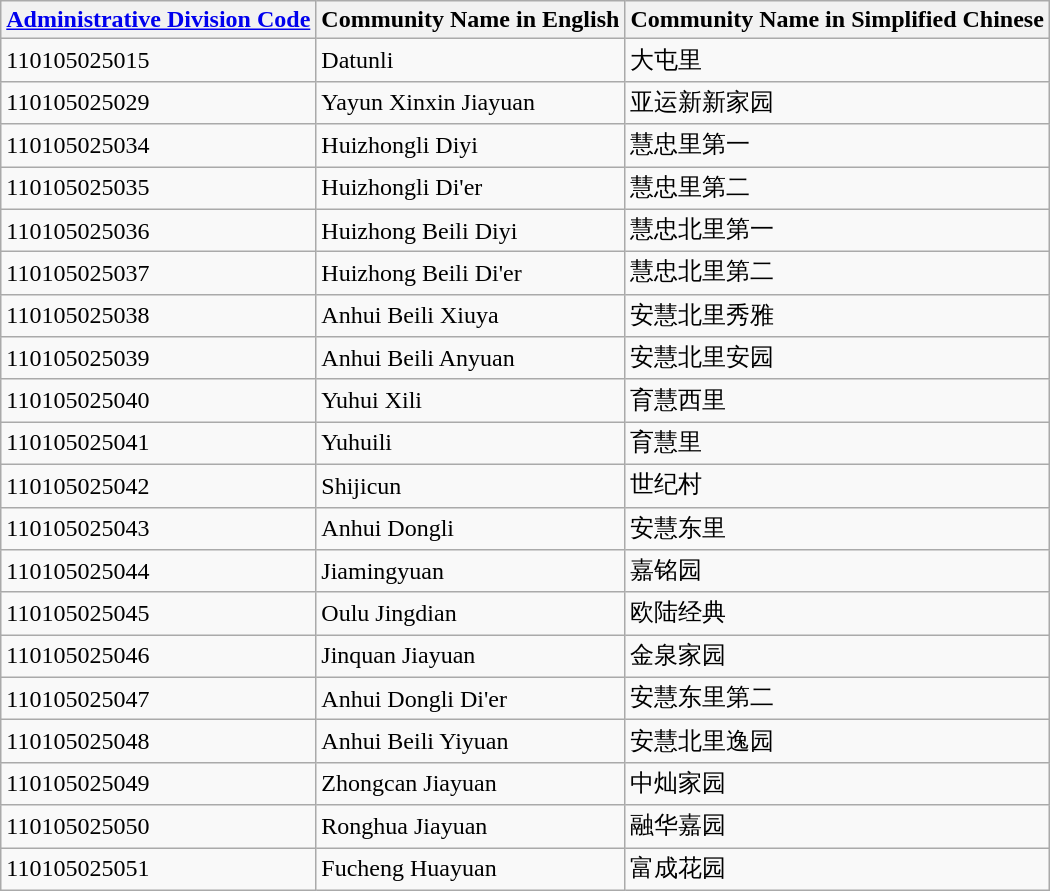<table class="wikitable sortable">
<tr>
<th><a href='#'>Administrative Division Code</a></th>
<th>Community Name in English</th>
<th>Community Name in Simplified Chinese</th>
</tr>
<tr>
<td>110105025015</td>
<td>Datunli</td>
<td>大屯里</td>
</tr>
<tr>
<td>110105025029</td>
<td>Yayun Xinxin Jiayuan</td>
<td>亚运新新家园</td>
</tr>
<tr>
<td>110105025034</td>
<td>Huizhongli Diyi</td>
<td>慧忠里第一</td>
</tr>
<tr>
<td>110105025035</td>
<td>Huizhongli Di'er</td>
<td>慧忠里第二</td>
</tr>
<tr>
<td>110105025036</td>
<td>Huizhong Beili Diyi</td>
<td>慧忠北里第一</td>
</tr>
<tr>
<td>110105025037</td>
<td>Huizhong Beili Di'er</td>
<td>慧忠北里第二</td>
</tr>
<tr>
<td>110105025038</td>
<td>Anhui Beili Xiuya</td>
<td>安慧北里秀雅</td>
</tr>
<tr>
<td>110105025039</td>
<td>Anhui Beili Anyuan</td>
<td>安慧北里安园</td>
</tr>
<tr>
<td>110105025040</td>
<td>Yuhui Xili</td>
<td>育慧西里</td>
</tr>
<tr>
<td>110105025041</td>
<td>Yuhuili</td>
<td>育慧里</td>
</tr>
<tr>
<td>110105025042</td>
<td>Shijicun</td>
<td>世纪村</td>
</tr>
<tr>
<td>110105025043</td>
<td>Anhui Dongli</td>
<td>安慧东里</td>
</tr>
<tr>
<td>110105025044</td>
<td>Jiamingyuan</td>
<td>嘉铭园</td>
</tr>
<tr>
<td>110105025045</td>
<td>Oulu Jingdian</td>
<td>欧陆经典</td>
</tr>
<tr>
<td>110105025046</td>
<td>Jinquan Jiayuan</td>
<td>金泉家园</td>
</tr>
<tr>
<td>110105025047</td>
<td>Anhui Dongli Di'er</td>
<td>安慧东里第二</td>
</tr>
<tr>
<td>110105025048</td>
<td>Anhui Beili Yiyuan</td>
<td>安慧北里逸园</td>
</tr>
<tr>
<td>110105025049</td>
<td>Zhongcan Jiayuan</td>
<td>中灿家园</td>
</tr>
<tr>
<td>110105025050</td>
<td>Ronghua Jiayuan</td>
<td>融华嘉园</td>
</tr>
<tr>
<td>110105025051</td>
<td>Fucheng Huayuan</td>
<td>富成花园</td>
</tr>
</table>
